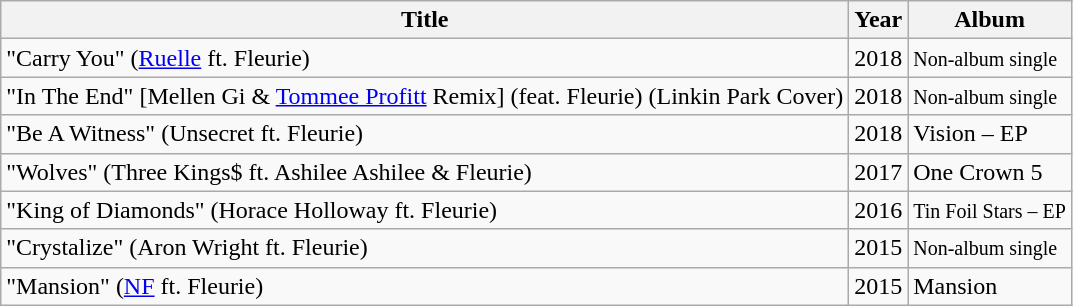<table class="wikitable">
<tr>
<th>Title</th>
<th>Year</th>
<th>Album</th>
</tr>
<tr>
<td>"Carry You" (<a href='#'>Ruelle</a> ft. Fleurie)</td>
<td>2018</td>
<td><small>Non-album single</small></td>
</tr>
<tr>
<td>"In The End" [Mellen Gi & <a href='#'>Tommee Profitt</a> Remix] (feat. Fleurie) (Linkin Park Cover)</td>
<td>2018</td>
<td><small>Non-album single</small></td>
</tr>
<tr>
<td>"Be A Witness" (Unsecret ft. Fleurie)</td>
<td>2018</td>
<td>Vision – EP</td>
</tr>
<tr>
<td>"Wolves" (Three Kings$ ft. Ashilee Ashilee & Fleurie)</td>
<td>2017</td>
<td>One Crown 5</td>
</tr>
<tr>
<td>"King of Diamonds" (Horace Holloway ft. Fleurie)</td>
<td>2016</td>
<td><small>Tin Foil Stars – EP</small></td>
</tr>
<tr>
<td>"Crystalize" (Aron Wright ft. Fleurie)</td>
<td>2015</td>
<td><small>Non-album single</small></td>
</tr>
<tr>
<td>"Mansion" (<a href='#'>NF</a> ft. Fleurie)</td>
<td>2015</td>
<td>Mansion</td>
</tr>
</table>
